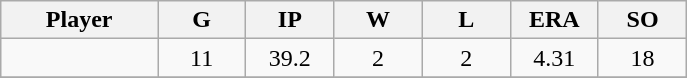<table class="wikitable sortable">
<tr>
<th bgcolor="#DDDDFF" width="16%">Player</th>
<th bgcolor="#DDDDFF" width="9%">G</th>
<th bgcolor="#DDDDFF" width="9%">IP</th>
<th bgcolor="#DDDDFF" width="9%">W</th>
<th bgcolor="#DDDDFF" width="9%">L</th>
<th bgcolor="#DDDDFF" width="9%">ERA</th>
<th bgcolor="#DDDDFF" width="9%">SO</th>
</tr>
<tr align="center">
<td></td>
<td>11</td>
<td>39.2</td>
<td>2</td>
<td>2</td>
<td>4.31</td>
<td>18</td>
</tr>
<tr align="center">
</tr>
</table>
